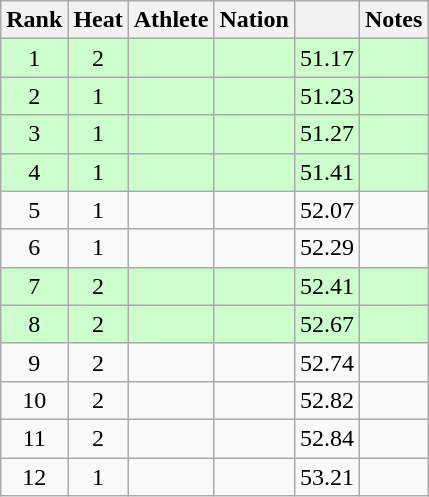<table class="wikitable sortable" style="text-align:center">
<tr>
<th scope="col">Rank</th>
<th scope="col">Heat</th>
<th scope="col">Athlete</th>
<th scope="col">Nation</th>
<th scope="col"></th>
<th scope="col">Notes</th>
</tr>
<tr bgcolor=ccffcc>
<td>1</td>
<td>2</td>
<td style="text-align:left"></td>
<td style="text-align:left"></td>
<td>51.17</td>
<td></td>
</tr>
<tr bgcolor=ccffcc>
<td>2</td>
<td>1</td>
<td style="text-align:left"></td>
<td style="text-align:left"></td>
<td>51.23</td>
<td></td>
</tr>
<tr bgcolor=ccffcc>
<td>3</td>
<td>1</td>
<td style="text-align:left"></td>
<td style="text-align:left"></td>
<td>51.27</td>
<td></td>
</tr>
<tr bgcolor=ccffcc>
<td>4</td>
<td>1</td>
<td style="text-align:left"></td>
<td style="text-align:left"></td>
<td>51.41</td>
<td></td>
</tr>
<tr>
<td>5</td>
<td>1</td>
<td style="text-align:left"></td>
<td style="text-align:left"></td>
<td>52.07</td>
<td></td>
</tr>
<tr>
<td>6</td>
<td>1</td>
<td style="text-align:left"></td>
<td style="text-align:left"></td>
<td>52.29</td>
<td></td>
</tr>
<tr bgcolor=ccffcc>
<td>7</td>
<td>2</td>
<td style="text-align:left"></td>
<td style="text-align:left"></td>
<td>52.41</td>
<td></td>
</tr>
<tr bgcolor=ccffcc>
<td>8</td>
<td>2</td>
<td style="text-align:left"></td>
<td style="text-align:left"></td>
<td>52.67</td>
<td></td>
</tr>
<tr>
<td>9</td>
<td>2</td>
<td style="text-align:left"></td>
<td style="text-align:left"></td>
<td>52.74</td>
<td></td>
</tr>
<tr>
<td>10</td>
<td>2</td>
<td style="text-align:left"></td>
<td style="text-align:left"></td>
<td>52.82</td>
<td></td>
</tr>
<tr>
<td>11</td>
<td>2</td>
<td style="text-align:left"></td>
<td style="text-align:left"></td>
<td>52.84</td>
<td></td>
</tr>
<tr>
<td>12</td>
<td>1</td>
<td style="text-align:left"></td>
<td style="text-align:left"></td>
<td>53.21</td>
<td></td>
</tr>
</table>
